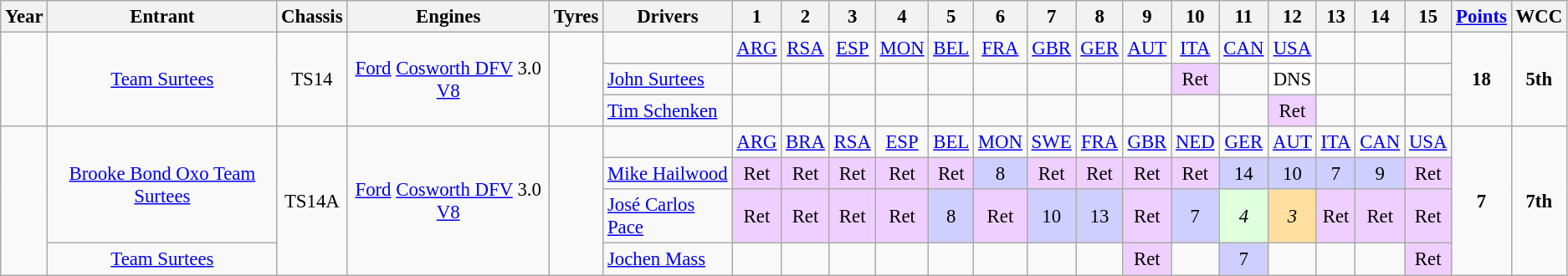<table class="wikitable" style="text-align:center; font-size:95%">
<tr>
<th>Year</th>
<th>Entrant</th>
<th>Chassis</th>
<th>Engines</th>
<th>Tyres</th>
<th>Drivers</th>
<th>1</th>
<th>2</th>
<th>3</th>
<th>4</th>
<th>5</th>
<th>6</th>
<th>7</th>
<th>8</th>
<th>9</th>
<th>10</th>
<th>11</th>
<th>12</th>
<th>13</th>
<th>14</th>
<th>15</th>
<th><a href='#'>Points</a></th>
<th>WCC</th>
</tr>
<tr>
<td rowspan="3"></td>
<td rowspan="3"><a href='#'>Team Surtees</a></td>
<td rowspan="3">TS14</td>
<td rowspan="3"><a href='#'>Ford</a> <a href='#'>Cosworth DFV</a> 3.0 <a href='#'>V8</a></td>
<td rowspan="3"></td>
<td></td>
<td><a href='#'>ARG</a></td>
<td><a href='#'>RSA</a></td>
<td><a href='#'>ESP</a></td>
<td><a href='#'>MON</a></td>
<td><a href='#'>BEL</a></td>
<td><a href='#'>FRA</a></td>
<td><a href='#'>GBR</a></td>
<td><a href='#'>GER</a></td>
<td><a href='#'>AUT</a></td>
<td><a href='#'>ITA</a></td>
<td><a href='#'>CAN</a></td>
<td><a href='#'>USA</a></td>
<td></td>
<td></td>
<td></td>
<td rowspan="3"><strong>18</strong></td>
<td rowspan="3"><strong>5th</strong></td>
</tr>
<tr>
<td align="left"><a href='#'>John Surtees</a></td>
<td></td>
<td></td>
<td></td>
<td></td>
<td></td>
<td></td>
<td></td>
<td></td>
<td></td>
<td style="background:#EFCFFF;">Ret</td>
<td></td>
<td style="background:#ffffff;">DNS</td>
<td></td>
<td></td>
<td></td>
</tr>
<tr>
<td align="left"><a href='#'>Tim Schenken</a></td>
<td></td>
<td></td>
<td></td>
<td></td>
<td></td>
<td></td>
<td></td>
<td></td>
<td></td>
<td></td>
<td></td>
<td style="background:#EFCFFF;">Ret</td>
<td></td>
<td></td>
<td></td>
</tr>
<tr>
<td rowspan="4"></td>
<td rowspan="3"><a href='#'>Brooke Bond Oxo Team Surtees</a></td>
<td rowspan="4">TS14A</td>
<td rowspan="4"><a href='#'>Ford</a> <a href='#'>Cosworth DFV</a> 3.0 <a href='#'>V8</a></td>
<td rowspan="4"></td>
<td></td>
<td><a href='#'>ARG</a></td>
<td><a href='#'>BRA</a></td>
<td><a href='#'>RSA</a></td>
<td><a href='#'>ESP</a></td>
<td><a href='#'>BEL</a></td>
<td><a href='#'>MON</a></td>
<td><a href='#'>SWE</a></td>
<td><a href='#'>FRA</a></td>
<td><a href='#'>GBR</a></td>
<td><a href='#'>NED</a></td>
<td><a href='#'>GER</a></td>
<td><a href='#'>AUT</a></td>
<td><a href='#'>ITA</a></td>
<td><a href='#'>CAN</a></td>
<td><a href='#'>USA</a></td>
<td rowspan="4"><strong>7</strong></td>
<td rowspan="4"><strong>7th</strong></td>
</tr>
<tr>
<td align="left"><a href='#'>Mike Hailwood</a></td>
<td style="background:#EFCFFF;">Ret</td>
<td style="background:#EFCFFF;">Ret</td>
<td style="background:#EFCFFF;">Ret</td>
<td style="background:#EFCFFF;">Ret</td>
<td style="background:#EFCFFF;">Ret</td>
<td style="background:#CFCFFF;">8</td>
<td style="background:#EFCFFF;">Ret</td>
<td style="background:#EFCFFF;">Ret</td>
<td style="background:#EFCFFF;">Ret</td>
<td style="background:#EFCFFF;">Ret</td>
<td style="background:#CFCFFF;">14</td>
<td style="background:#CFCFFF;">10</td>
<td style="background:#CFCFFF;">7</td>
<td style="background:#CFCFFF;">9</td>
<td style="background:#EFCFFF;">Ret</td>
</tr>
<tr>
<td align="left"><a href='#'>José Carlos Pace</a></td>
<td style="background:#EFCFFF;">Ret</td>
<td style="background:#EFCFFF;">Ret</td>
<td style="background:#EFCFFF;">Ret</td>
<td style="background:#EFCFFF;">Ret</td>
<td style="background:#CFCFFF;">8</td>
<td style="background:#EFCFFF;">Ret</td>
<td style="background:#CFCFFF;">10</td>
<td style="background:#CFCFFF;">13</td>
<td style="background:#EFCFFF;">Ret</td>
<td style="background:#CFCFFF;">7</td>
<td style="background:#DFFFDF;"><em>4</em></td>
<td style="background:#FFDF9F;"><em>3</em></td>
<td style="background:#EFCFFF;">Ret</td>
<td style="background:#EFCFFF;">Ret</td>
<td style="background:#EFCFFF;">Ret</td>
</tr>
<tr>
<td><a href='#'>Team Surtees</a></td>
<td align="left"><a href='#'>Jochen Mass</a></td>
<td></td>
<td></td>
<td></td>
<td></td>
<td></td>
<td></td>
<td></td>
<td></td>
<td style="background:#EFCFFF;">Ret</td>
<td></td>
<td style="background:#CFCFFF;">7</td>
<td></td>
<td></td>
<td></td>
<td style="background:#EFCFFF;">Ret</td>
</tr>
</table>
